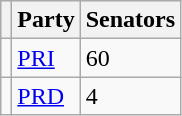<table class="wikitable">
<tr style="background:#efefef;">
<th></th>
<th><strong>Party</strong></th>
<th><strong>Senators</strong></th>
</tr>
<tr>
<td></td>
<td><a href='#'>PRI</a></td>
<td>60</td>
</tr>
<tr>
<td></td>
<td><a href='#'>PRD</a></td>
<td>4</td>
</tr>
</table>
